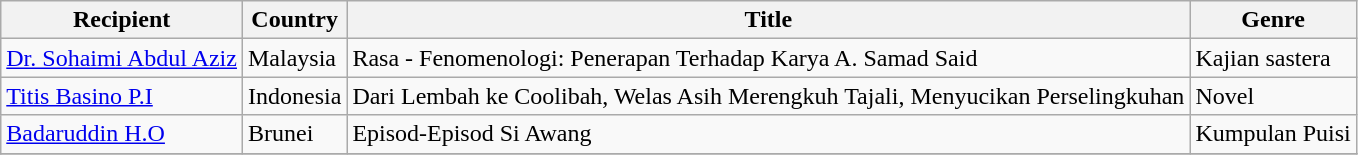<table class="wikitable" style="text-align:left">
<tr>
<th>Recipient</th>
<th>Country</th>
<th>Title</th>
<th>Genre</th>
</tr>
<tr>
<td><a href='#'>Dr. Sohaimi Abdul Aziz</a></td>
<td>Malaysia</td>
<td>Rasa - Fenomenologi: Penerapan Terhadap Karya A. Samad Said</td>
<td>Kajian sastera</td>
</tr>
<tr>
<td><a href='#'>Titis Basino P.I</a></td>
<td>Indonesia</td>
<td>Dari Lembah ke Coolibah, Welas Asih Merengkuh Tajali, Menyucikan Perselingkuhan</td>
<td>Novel</td>
</tr>
<tr>
<td><a href='#'>Badaruddin H.O</a></td>
<td>Brunei</td>
<td>Episod-Episod Si Awang</td>
<td>Kumpulan Puisi</td>
</tr>
<tr>
</tr>
</table>
